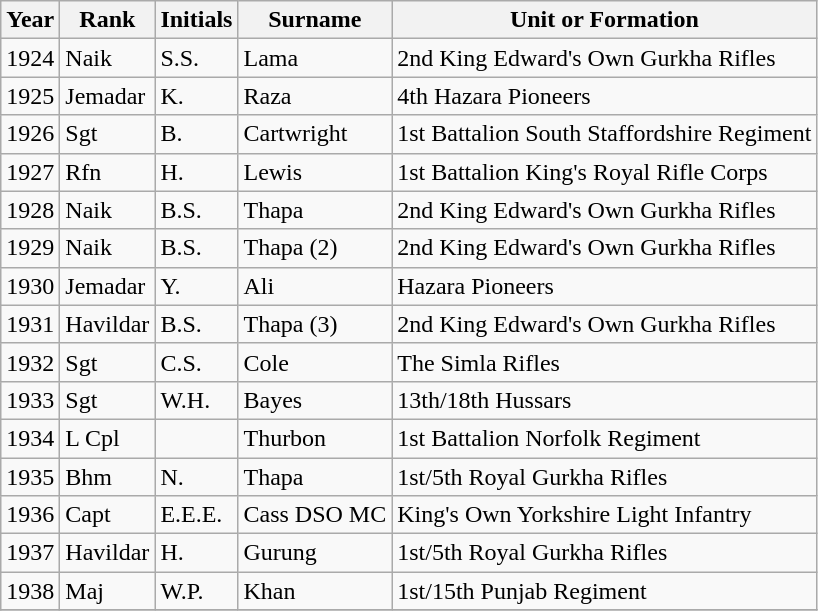<table class="wikitable sortable collapsible"">
<tr>
<th scope="row">Year</th>
<th scope="row">Rank</th>
<th scope="row">Initials</th>
<th scope="row">Surname</th>
<th scope="row">Unit or Formation</th>
</tr>
<tr>
<td>1924</td>
<td>Naik</td>
<td>S.S.</td>
<td>Lama</td>
<td>2nd King Edward's Own Gurkha Rifles</td>
</tr>
<tr>
<td>1925</td>
<td>Jemadar</td>
<td>K.</td>
<td>Raza</td>
<td>4th Hazara Pioneers</td>
</tr>
<tr>
<td>1926</td>
<td>Sgt</td>
<td>B.</td>
<td>Cartwright</td>
<td>1st Battalion South Staffordshire Regiment</td>
</tr>
<tr>
<td>1927</td>
<td>Rfn</td>
<td>H.</td>
<td>Lewis</td>
<td>1st Battalion King's Royal Rifle Corps</td>
</tr>
<tr>
<td>1928</td>
<td>Naik</td>
<td>B.S.</td>
<td>Thapa</td>
<td>2nd King Edward's Own Gurkha Rifles</td>
</tr>
<tr>
<td>1929</td>
<td>Naik</td>
<td>B.S.</td>
<td>Thapa (2)</td>
<td>2nd King Edward's Own Gurkha Rifles</td>
</tr>
<tr>
<td>1930</td>
<td>Jemadar</td>
<td>Y.</td>
<td>Ali</td>
<td>Hazara Pioneers</td>
</tr>
<tr>
<td>1931</td>
<td>Havildar</td>
<td>B.S.</td>
<td>Thapa (3)</td>
<td>2nd King Edward's Own Gurkha Rifles</td>
</tr>
<tr>
<td>1932</td>
<td>Sgt</td>
<td>C.S.</td>
<td>Cole</td>
<td>The Simla Rifles</td>
</tr>
<tr>
<td>1933</td>
<td>Sgt</td>
<td>W.H.</td>
<td>Bayes</td>
<td>13th/18th Hussars</td>
</tr>
<tr>
<td>1934</td>
<td>L Cpl</td>
<td></td>
<td>Thurbon</td>
<td>1st Battalion Norfolk Regiment</td>
</tr>
<tr>
<td>1935</td>
<td>Bhm</td>
<td>N.</td>
<td>Thapa</td>
<td>1st/5th Royal Gurkha Rifles</td>
</tr>
<tr>
<td>1936</td>
<td>Capt</td>
<td>E.E.E.</td>
<td>Cass DSO MC</td>
<td>King's Own Yorkshire Light Infantry</td>
</tr>
<tr>
<td>1937</td>
<td>Havildar</td>
<td>H.</td>
<td>Gurung</td>
<td>1st/5th Royal Gurkha Rifles</td>
</tr>
<tr>
<td>1938</td>
<td>Maj</td>
<td>W.P.</td>
<td>Khan</td>
<td>1st/15th Punjab Regiment</td>
</tr>
<tr>
</tr>
</table>
